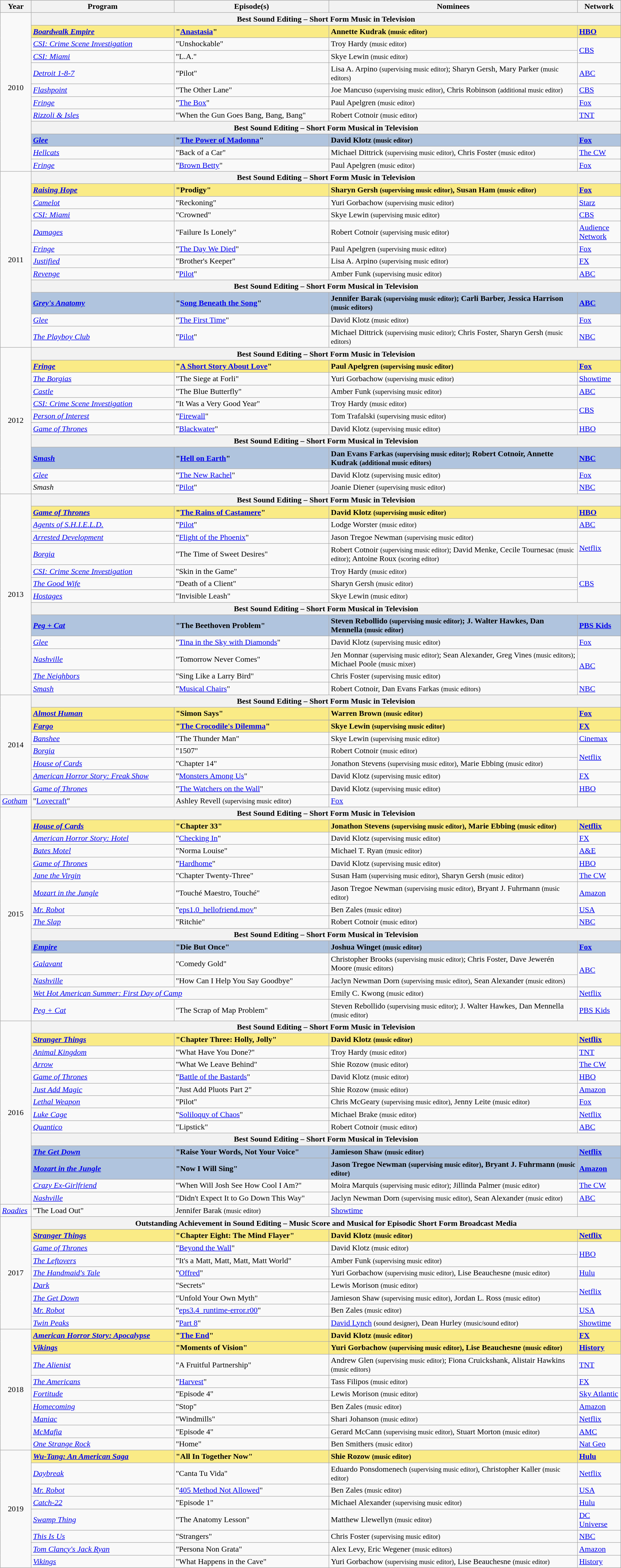<table class="wikitable" style="width:100%">
<tr bgcolor="#bebebe">
<th width="5%">Year</th>
<th width="23%">Program</th>
<th width="25%">Episode(s)</th>
<th width="40%">Nominees</th>
<th width="7%">Network</th>
</tr>
<tr>
<td rowspan=12 style="text-align:center">2010<br><br></td>
<th colspan="4">Best Sound Editing – Short Form Music in Television</th>
</tr>
<tr style="background:#FAEB86;">
<td><strong><em><a href='#'>Boardwalk Empire</a></em></strong></td>
<td><strong>"<a href='#'>Anastasia</a>"</strong></td>
<td><strong>Annette Kudrak <small>(music editor)</small></strong></td>
<td><strong><a href='#'>HBO</a></strong></td>
</tr>
<tr>
<td><em><a href='#'>CSI: Crime Scene Investigation</a></em></td>
<td>"Unshockable"</td>
<td>Troy Hardy <small>(music editor)</small></td>
<td rowspan="2"><a href='#'>CBS</a></td>
</tr>
<tr>
<td><em><a href='#'>CSI: Miami</a></em></td>
<td>"L.A."</td>
<td>Skye Lewin <small>(music editor)</small></td>
</tr>
<tr>
<td><em><a href='#'>Detroit 1-8-7</a></em></td>
<td>"Pilot"</td>
<td>Lisa A. Arpino <small>(supervising music editor)</small>; Sharyn Gersh, Mary Parker <small>(music editors)</small></td>
<td><a href='#'>ABC</a></td>
</tr>
<tr>
<td><em><a href='#'>Flashpoint</a></em></td>
<td>"The Other Lane"</td>
<td>Joe Mancuso <small>(supervising music editor)</small>, Chris Robinson <small>(additional music editor)</small></td>
<td><a href='#'>CBS</a></td>
</tr>
<tr>
<td><em><a href='#'>Fringe</a></em></td>
<td>"<a href='#'>The Box</a>"</td>
<td>Paul Apelgren <small>(music editor)</small></td>
<td><a href='#'>Fox</a></td>
</tr>
<tr>
<td><em><a href='#'>Rizzoli & Isles</a></em></td>
<td>"When the Gun Goes Bang, Bang, Bang"</td>
<td>Robert Cotnoir <small>(music editor)</small></td>
<td><a href='#'>TNT</a></td>
</tr>
<tr>
<th colspan="4">Best Sound Editing – Short Form Musical in Television</th>
</tr>
<tr style="background:#B0C4DE;"|>
<td><strong><em><a href='#'>Glee</a></em></strong></td>
<td><strong>"<a href='#'>The Power of Madonna</a>"</strong></td>
<td><strong>David Klotz <small>(music editor)</small></strong></td>
<td><strong><a href='#'>Fox</a></strong></td>
</tr>
<tr>
<td><em><a href='#'>Hellcats</a></em></td>
<td>"Back of a Car"</td>
<td>Michael Dittrick <small>(supervising music editor)</small>, Chris Foster <small>(music editor)</small></td>
<td><a href='#'>The CW</a></td>
</tr>
<tr>
<td><em><a href='#'>Fringe</a></em></td>
<td>"<a href='#'>Brown Betty</a>"</td>
<td>Paul Apelgren <small>(music editor)</small></td>
<td><a href='#'>Fox</a></td>
</tr>
<tr>
<td rowspan=12 style="text-align:center">2011<br></td>
<th colspan="4">Best Sound Editing – Short Form Music in Television</th>
</tr>
<tr style="background:#FAEB86;">
<td><strong><em><a href='#'>Raising Hope</a></em></strong></td>
<td><strong>"Prodigy"</strong></td>
<td><strong>Sharyn Gersh <small>(supervising music editor)</small>, Susan Ham <small>(music editor)</small></strong></td>
<td><strong><a href='#'>Fox</a></strong></td>
</tr>
<tr>
<td><em><a href='#'>Camelot</a></em></td>
<td>"Reckoning"</td>
<td>Yuri Gorbachow <small>(supervising music editor)</small></td>
<td><a href='#'>Starz</a></td>
</tr>
<tr>
<td><em><a href='#'>CSI: Miami</a></em></td>
<td>"Crowned"</td>
<td>Skye Lewin <small>(supervising music editor)</small></td>
<td><a href='#'>CBS</a></td>
</tr>
<tr>
<td><em><a href='#'>Damages</a></em></td>
<td>"Failure Is Lonely"</td>
<td>Robert Cotnoir <small>(supervising music editor)</small></td>
<td><a href='#'>Audience Network</a></td>
</tr>
<tr>
<td><em><a href='#'>Fringe</a></em></td>
<td>"<a href='#'>The Day We Died</a>"</td>
<td>Paul Apelgren <small>(supervising music editor)</small></td>
<td><a href='#'>Fox</a></td>
</tr>
<tr>
<td><em><a href='#'>Justified</a></em></td>
<td>"Brother's Keeper"</td>
<td>Lisa A. Arpino <small>(supervising music editor)</small></td>
<td><a href='#'>FX</a></td>
</tr>
<tr>
<td><em><a href='#'>Revenge</a></em></td>
<td>"<a href='#'>Pilot</a>"</td>
<td>Amber Funk <small>(supervising music editor)</small></td>
<td><a href='#'>ABC</a></td>
</tr>
<tr>
<th colspan="4">Best Sound Editing – Short Form Musical in Television</th>
</tr>
<tr style="background:#B0C4DE;"|>
<td><strong><em><a href='#'>Grey's Anatomy</a></em></strong></td>
<td><strong>"<a href='#'>Song Beneath the Song</a>"</strong></td>
<td><strong>Jennifer Barak <small>(supervising music editor)</small>; Carli Barber, Jessica Harrison <small>(music editors)</small></strong></td>
<td><strong><a href='#'>ABC</a></strong></td>
</tr>
<tr>
<td><em><a href='#'>Glee</a></em></td>
<td>"<a href='#'>The First Time</a>"</td>
<td>David Klotz <small>(music editor)</small></td>
<td><a href='#'>Fox</a></td>
</tr>
<tr>
<td><em><a href='#'>The Playboy Club</a></em></td>
<td>"<a href='#'>Pilot</a>"</td>
<td>Michael Dittrick <small>(supervising music editor)</small>; Chris Foster, Sharyn Gersh <small>(music editors)</small></td>
<td><a href='#'>NBC</a></td>
</tr>
<tr>
<td rowspan=11 style="text-align:center">2012<br></td>
<th colspan="4">Best Sound Editing – Short Form Music in Television</th>
</tr>
<tr style="background:#FAEB86;">
<td><strong><em><a href='#'>Fringe</a></em></strong></td>
<td><strong>"<a href='#'>A Short Story About Love</a>"</strong></td>
<td><strong>Paul Apelgren <small>(supervising music editor)</small></strong></td>
<td><strong><a href='#'>Fox</a></strong></td>
</tr>
<tr>
<td><em><a href='#'>The Borgias</a></em></td>
<td>"The Siege at Forli"</td>
<td>Yuri Gorbachow <small>(supervising music editor)</small></td>
<td><a href='#'>Showtime</a></td>
</tr>
<tr>
<td><em><a href='#'>Castle</a></em></td>
<td>"The Blue Butterfly"</td>
<td>Amber Funk <small>(supervising music editor)</small></td>
<td><a href='#'>ABC</a></td>
</tr>
<tr>
<td><em><a href='#'>CSI: Crime Scene Investigation</a></em></td>
<td>"It Was a Very Good Year"</td>
<td>Troy Hardy <small>(music editor)</small></td>
<td rowspan="2"><a href='#'>CBS</a></td>
</tr>
<tr>
<td><em><a href='#'>Person of Interest</a></em></td>
<td>"<a href='#'>Firewall</a>"</td>
<td>Tom Trafalski <small>(supervising music editor)</small></td>
</tr>
<tr>
<td><em><a href='#'>Game of Thrones</a></em></td>
<td>"<a href='#'>Blackwater</a>"</td>
<td>David Klotz <small>(supervising music editor)</small></td>
<td><a href='#'>HBO</a></td>
</tr>
<tr>
<th colspan="4">Best Sound Editing – Short Form Musical in Television</th>
</tr>
<tr style="background:#B0C4DE;"|>
<td><strong><em><a href='#'>Smash</a></em></strong></td>
<td><strong>"<a href='#'>Hell on Earth</a>"</strong></td>
<td><strong>Dan Evans Farkas <small>(supervising music editor)</small>; Robert Cotnoir, Annette Kudrak <small>(additional music editors)</small></strong></td>
<td><strong><a href='#'>NBC</a></strong></td>
</tr>
<tr>
<td><em><a href='#'>Glee</a></em></td>
<td>"<a href='#'>The New Rachel</a>"</td>
<td>David Klotz <small>(supervising music editor)</small></td>
<td><a href='#'>Fox</a></td>
</tr>
<tr>
<td><em>Smash</em></td>
<td>"<a href='#'>Pilot</a>"</td>
<td>Joanie Diener <small>(supervising music editor)</small></td>
<td><a href='#'>NBC</a></td>
</tr>
<tr>
<td rowspan="14" style="text-align:center;">2013<br></td>
<th colspan="4">Best Sound Editing – Short Form Music in Television</th>
</tr>
<tr style="background:#FAEB86;">
<td><strong><em><a href='#'>Game of Thrones</a></em></strong></td>
<td><strong>"<a href='#'>The Rains of Castamere</a>"</strong></td>
<td><strong>David Klotz <small>(supervising music editor)</small></strong></td>
<td><strong><a href='#'>HBO</a></strong></td>
</tr>
<tr>
<td><em><a href='#'>Agents of S.H.I.E.L.D.</a></em></td>
<td>"<a href='#'>Pilot</a>"</td>
<td>Lodge Worster <small>(music editor)</small></td>
<td><a href='#'>ABC</a></td>
</tr>
<tr>
<td><em><a href='#'>Arrested Development</a></em></td>
<td>"<a href='#'>Flight of the Phoenix</a>"</td>
<td>Jason Tregoe Newman <small>(supervising music editor)</small></td>
<td rowspan="2"><a href='#'>Netflix</a></td>
</tr>
<tr>
<td><em><a href='#'>Borgia</a></em></td>
<td>"The Time of Sweet Desires"</td>
<td>Robert Cotnoir <small>(supervising music editor)</small>; David Menke, Cecile Tournesac <small>(music editor)</small>; Antoine Roux <small>(scoring editor)</small></td>
</tr>
<tr>
<td><em><a href='#'>CSI: Crime Scene Investigation</a></em></td>
<td>"Skin in the Game"</td>
<td>Troy Hardy <small>(music editor)</small></td>
<td rowspan="3"><a href='#'>CBS</a></td>
</tr>
<tr>
<td><em><a href='#'>The Good Wife</a></em></td>
<td>"Death of a Client"</td>
<td>Sharyn Gersh <small>(music editor)</small></td>
</tr>
<tr>
<td><em><a href='#'>Hostages</a></em></td>
<td>"Invisible Leash"</td>
<td>Skye Lewin <small>(music editor)</small></td>
</tr>
<tr>
<th colspan="4">Best Sound Editing – Short Form Musical in Television</th>
</tr>
<tr style="background:#B0C4DE;"|>
<td><strong><em><a href='#'>Peg + Cat</a></em></strong></td>
<td><strong>"The Beethoven Problem"</strong></td>
<td><strong>Steven Rebollido <small>(supervising music editor)</small>; J. Walter Hawkes, Dan Mennella <small>(music editor)</small></strong></td>
<td><strong><a href='#'>PBS Kids</a></strong></td>
</tr>
<tr>
<td><em><a href='#'>Glee</a></em></td>
<td>"<a href='#'>Tina in the Sky with Diamonds</a>"</td>
<td>David Klotz <small>(supervising music editor)</small></td>
<td><a href='#'>Fox</a></td>
</tr>
<tr>
<td><em><a href='#'>Nashville</a></em></td>
<td>"Tomorrow Never Comes"</td>
<td>Jen Monnar <small>(supervising music editor)</small>; Sean Alexander, Greg Vines <small>(music editors)</small>; Michael Poole <small>(music mixer)</small></td>
<td rowspan="2"><a href='#'>ABC</a></td>
</tr>
<tr>
<td><em><a href='#'>The Neighbors</a></em></td>
<td>"Sing Like a Larry Bird"</td>
<td>Chris Foster <small>(supervising music editor)</small></td>
</tr>
<tr>
<td><em><a href='#'>Smash</a></em></td>
<td>"<a href='#'>Musical Chairs</a>"</td>
<td>Robert Cotnoir, Dan Evans Farkas <small>(music editors)</small></td>
<td><a href='#'>NBC</a></td>
</tr>
<tr>
<td rowspan=9 style="text-align:center">2014<br></td>
<th colspan="4">Best Sound Editing – Short Form Music in Television</th>
</tr>
<tr style="background:#FAEB86;">
<td><strong><em><a href='#'>Almost Human</a></em></strong></td>
<td><strong>"Simon Says"</strong></td>
<td><strong>Warren Brown <small>(music editor)</small></strong></td>
<td><strong><a href='#'>Fox</a></strong></td>
</tr>
<tr>
</tr>
<tr style="background:#FAEB86;">
<td><strong><em><a href='#'>Fargo</a></em></strong></td>
<td><strong>"<a href='#'>The Crocodile's Dilemma</a>"</strong></td>
<td><strong>Skye Lewin <small>(supervising music editor)</small></strong></td>
<td><strong><a href='#'>FX</a></strong></td>
</tr>
<tr>
<td><em><a href='#'>Banshee</a></em></td>
<td>"The Thunder Man"</td>
<td>Skye Lewin <small>(supervising music editor)</small></td>
<td><a href='#'>Cinemax</a></td>
</tr>
<tr>
<td><em><a href='#'>Borgia</a></em></td>
<td>"1507"</td>
<td>Robert Cotnoir <small>(music editor)</small></td>
<td rowspan="2"><a href='#'>Netflix</a></td>
</tr>
<tr>
<td><em><a href='#'>House of Cards</a></em></td>
<td>"Chapter 14"</td>
<td>Jonathon Stevens <small>(supervising music editor)</small>, Marie Ebbing <small>(music editor)</small></td>
</tr>
<tr>
<td><em><a href='#'>American Horror Story: Freak Show</a></em></td>
<td>"<a href='#'>Monsters Among Us</a>"</td>
<td>David Klotz <small>(supervising music editor)</small></td>
<td><a href='#'>FX</a></td>
</tr>
<tr>
<td><em><a href='#'>Game of Thrones</a></em></td>
<td>"<a href='#'>The Watchers on the Wall</a>"</td>
<td>David Klotz <small>(supervising music editor)</small></td>
<td><a href='#'>HBO</a></td>
</tr>
<tr>
<td><em><a href='#'>Gotham</a></em></td>
<td>"<a href='#'>Lovecraft</a>"</td>
<td>Ashley Revell <small>(supervising music editor)</small></td>
<td><a href='#'>Fox</a></td>
</tr>
<tr>
<td rowspan=15 style="text-align:center">2015<br></td>
<th colspan="4">Best Sound Editing – Short Form Music in Television</th>
</tr>
<tr style="background:#FAEB86;">
<td><strong><em><a href='#'>House of Cards</a></em></strong></td>
<td><strong>"Chapter 33"</strong></td>
<td><strong>Jonathon Stevens <small>(supervising music editor)</small>, Marie Ebbing <small>(music editor)</small></strong></td>
<td><strong><a href='#'>Netflix</a></strong></td>
</tr>
<tr>
<td><em><a href='#'>American Horror Story: Hotel</a></em></td>
<td>"<a href='#'>Checking In</a>"</td>
<td>David Klotz <small>(supervising music editor)</small></td>
<td><a href='#'>FX</a></td>
</tr>
<tr>
<td><em><a href='#'>Bates Motel</a></em></td>
<td>"Norma Louise"</td>
<td>Michael T. Ryan <small>(music editor)</small></td>
<td><a href='#'>A&E</a></td>
</tr>
<tr>
<td><em><a href='#'>Game of Thrones</a></em></td>
<td>"<a href='#'>Hardhome</a>"</td>
<td>David Klotz <small>(supervising music editor)</small></td>
<td><a href='#'>HBO</a></td>
</tr>
<tr>
<td><em><a href='#'>Jane the Virgin</a></em></td>
<td>"Chapter Twenty-Three"</td>
<td>Susan Ham <small>(supervising music editor)</small>, Sharyn Gersh <small>(music editor)</small></td>
<td><a href='#'>The CW</a></td>
</tr>
<tr>
<td><em><a href='#'>Mozart in the Jungle</a></em></td>
<td>"Touché Maestro, Touché"</td>
<td>Jason Tregoe Newman <small>(supervising music editor)</small>, Bryant J. Fuhrmann <small>(music editor)</small></td>
<td><a href='#'>Amazon</a></td>
</tr>
<tr>
<td><em><a href='#'>Mr. Robot</a></em></td>
<td>"<a href='#'>eps1.0_hellofriend.mov</a>"</td>
<td>Ben Zales <small>(music editor)</small></td>
<td><a href='#'>USA</a></td>
</tr>
<tr>
<td><em><a href='#'>The Slap</a></em></td>
<td>"Ritchie"</td>
<td>Robert Cotnoir <small>(music editor)</small></td>
<td><a href='#'>NBC</a></td>
</tr>
<tr>
<th colspan="4">Best Sound Editing – Short Form Musical in Television</th>
</tr>
<tr style="background:#B0C4DE;"|>
<td><strong><em><a href='#'>Empire</a></em></strong></td>
<td><strong>"Die But Once"</strong></td>
<td><strong>Joshua Winget <small>(music editor)</small></strong></td>
<td><strong><a href='#'>Fox</a></strong></td>
</tr>
<tr>
<td><em><a href='#'>Galavant</a></em></td>
<td>"Comedy Gold"</td>
<td>Christopher Brooks <small>(supervising music editor)</small>; Chris Foster, Dave Jewerén Moore <small>(music editors)</small></td>
<td rowspan="2"><a href='#'>ABC</a></td>
</tr>
<tr>
<td><em><a href='#'>Nashville</a></em></td>
<td>"How Can I Help You Say Goodbye"</td>
<td>Jaclyn Newman Dorn <small>(supervising music editor)</small>, Sean Alexander <small>(music editors)</small></td>
</tr>
<tr>
<td colspan="2"><em><a href='#'>Wet Hot American Summer: First Day of Camp</a></em></td>
<td>Emily C. Kwong <small>(music editor)</small></td>
<td><a href='#'>Netflix</a></td>
</tr>
<tr>
<td><em><a href='#'>Peg + Cat</a></em></td>
<td>"The Scrap of Map Problem"</td>
<td>Steven Rebollido <small>(supervising music editor)</small>; J. Walter Hawkes, Dan Mennella <small>(music editor)</small></td>
<td><a href='#'>PBS Kids</a></td>
</tr>
<tr>
<td rowspan=15 style="text-align:center">2016<br></td>
<th colspan="4">Best Sound Editing – Short Form Music in Television</th>
</tr>
<tr style="background:#FAEB86;">
<td><strong><em><a href='#'>Stranger Things</a></em></strong></td>
<td><strong>"Chapter Three: Holly, Jolly"</strong></td>
<td><strong>David Klotz <small>(music editor)</small></strong></td>
<td><strong><a href='#'>Netflix</a></strong></td>
</tr>
<tr>
<td><em><a href='#'>Animal Kingdom</a></em></td>
<td>"What Have You Done?"</td>
<td>Troy Hardy <small>(music editor)</small></td>
<td><a href='#'>TNT</a></td>
</tr>
<tr>
<td><em><a href='#'>Arrow</a></em></td>
<td>"What We Leave Behind"</td>
<td>Shie Rozow <small>(music editor)</small></td>
<td><a href='#'>The CW</a></td>
</tr>
<tr>
<td><em><a href='#'>Game of Thrones</a></em></td>
<td>"<a href='#'>Battle of the Bastards</a>"</td>
<td>David Klotz <small>(music editor)</small></td>
<td><a href='#'>HBO</a></td>
</tr>
<tr>
<td><em><a href='#'>Just Add Magic</a></em></td>
<td>"Just Add Pluots Part 2"</td>
<td>Shie Rozow <small>(music editor)</small></td>
<td><a href='#'>Amazon</a></td>
</tr>
<tr>
<td><em><a href='#'>Lethal Weapon</a></em></td>
<td>"Pilot"</td>
<td>Chris McGeary <small>(supervising music editor)</small>, Jenny Leite <small>(music editor)</small></td>
<td><a href='#'>Fox</a></td>
</tr>
<tr>
<td><em><a href='#'>Luke Cage</a></em></td>
<td>"<a href='#'>Soliloquy of Chaos</a>"</td>
<td>Michael Brake <small>(music editor)</small></td>
<td><a href='#'>Netflix</a></td>
</tr>
<tr>
<td><em><a href='#'>Quantico</a></em></td>
<td>"Lipstick"</td>
<td>Robert Cotnoir <small>(music editor)</small></td>
<td><a href='#'>ABC</a></td>
</tr>
<tr>
<th colspan="4">Best Sound Editing – Short Form Musical in Television</th>
</tr>
<tr style="background:#B0C4DE;"|>
<td><strong><em><a href='#'>The Get Down</a></em></strong></td>
<td><strong>"Raise Your Words, Not Your Voice"</strong></td>
<td><strong>Jamieson Shaw <small>(music editor)</small></strong></td>
<td><strong><a href='#'>Netflix</a></strong></td>
</tr>
<tr>
</tr>
<tr style="background:#B0C4DE;"|>
<td><strong><em><a href='#'>Mozart in the Jungle</a></em></strong></td>
<td><strong>"Now I Will Sing"</strong></td>
<td><strong>Jason Tregoe Newman <small>(supervising music editor)</small>, Bryant J. Fuhrmann <small>(music editor)</small></strong></td>
<td><strong><a href='#'>Amazon</a></strong></td>
</tr>
<tr>
<td><em><a href='#'>Crazy Ex-Girlfriend</a></em></td>
<td>"When Will Josh See How Cool I Am?"</td>
<td>Moira Marquis <small>(supervising music editor)</small>; Jillinda Palmer <small>(music editor)</small></td>
<td><a href='#'>The CW</a></td>
</tr>
<tr>
<td><em><a href='#'>Nashville</a></em></td>
<td>"Didn't Expect It to Go Down This Way"</td>
<td>Jaclyn Newman Dorn <small>(supervising music editor)</small>, Sean Alexander <small>(music editor)</small></td>
<td><a href='#'>ABC</a></td>
</tr>
<tr>
<td><em><a href='#'>Roadies</a></em></td>
<td>"The Load Out"</td>
<td>Jennifer Barak <small>(music editor)</small></td>
<td><a href='#'>Showtime</a></td>
</tr>
<tr>
<td rowspan=9 style="text-align:center">2017<br></td>
<th colspan="4">Outstanding Achievement in Sound Editing – Music Score and Musical for Episodic Short Form Broadcast Media</th>
</tr>
<tr style="background:#FAEB86;">
<td><strong><em><a href='#'>Stranger Things</a></em></strong></td>
<td><strong>"Chapter Eight: The Mind Flayer"</strong></td>
<td><strong>David Klotz <small>(music editor)</small></strong></td>
<td><strong><a href='#'>Netflix</a></strong></td>
</tr>
<tr>
<td><em><a href='#'>Game of Thrones</a></em></td>
<td>"<a href='#'>Beyond the Wall</a>"</td>
<td>David Klotz <small>(music editor)</small></td>
<td rowspan="2"><a href='#'>HBO</a></td>
</tr>
<tr>
<td><em><a href='#'>The Leftovers</a></em></td>
<td>"It's a Matt, Matt, Matt, Matt World"</td>
<td>Amber Funk <small>(supervising music editor)</small></td>
</tr>
<tr>
<td><em><a href='#'>The Handmaid's Tale</a></em></td>
<td>"<a href='#'>Offred</a>"</td>
<td>Yuri Gorbachow <small>(supervising music editor)</small>, Lise Beauchesne <small>(music editor)</small></td>
<td><a href='#'>Hulu</a></td>
</tr>
<tr>
<td><em><a href='#'>Dark</a></em></td>
<td>"Secrets"</td>
<td>Lewis Morison <small>(music editor)</small></td>
<td rowspan="2"><a href='#'>Netflix</a></td>
</tr>
<tr>
<td><em><a href='#'>The Get Down</a></em></td>
<td>"Unfold Your Own Myth"</td>
<td>Jamieson Shaw <small>(supervising music editor)</small>, Jordan L. Ross <small>(music editor)</small></td>
</tr>
<tr>
<td><em><a href='#'>Mr. Robot</a></em></td>
<td>"<a href='#'>eps3.4_runtime-error.r00</a>"</td>
<td>Ben Zales <small>(music editor)</small></td>
<td><a href='#'>USA</a></td>
</tr>
<tr>
<td><em><a href='#'>Twin Peaks</a></em></td>
<td>"<a href='#'>Part 8</a>"</td>
<td><a href='#'>David Lynch</a> <small>(sound designer)</small>, Dean Hurley <small>(music/sound editor)</small></td>
<td><a href='#'>Showtime</a></td>
</tr>
<tr>
<td rowspan=9 style="text-align:center">2018<br></td>
<td style="background:#FAEB86;"><strong><em><a href='#'>American Horror Story: Apocalypse</a></em></strong></td>
<td style="background:#FAEB86;"><strong>"<a href='#'>The End</a>"</strong></td>
<td style="background:#FAEB86;"><strong>David Klotz <small>(music editor)</small></strong></td>
<td style="background:#FAEB86;"><strong><a href='#'>FX</a></strong></td>
</tr>
<tr>
<td style="background:#FAEB86;"><strong><em><a href='#'>Vikings</a></em></strong></td>
<td style="background:#FAEB86;"><strong>"Moments of Vision"</strong></td>
<td style="background:#FAEB86;"><strong>Yuri Gorbachow <small>(supervising music editor)</small>, Lise Beauchesne <small>(music editor)</small></strong></td>
<td style="background:#FAEB86;"><strong><a href='#'>History</a></strong></td>
</tr>
<tr>
<td><em><a href='#'>The Alienist</a></em></td>
<td>"A Fruitful Partnership"</td>
<td>Andrew Glen <small>(supervising music editor)</small>; Fiona Cruickshank, Alistair Hawkins <small>(music editors)</small></td>
<td><a href='#'>TNT</a></td>
</tr>
<tr>
<td><em><a href='#'>The Americans</a></em></td>
<td>"<a href='#'>Harvest</a>"</td>
<td>Tass Filipos <small>(music editor)</small></td>
<td><a href='#'>FX</a></td>
</tr>
<tr>
<td><em><a href='#'>Fortitude</a></em></td>
<td>"Episode 4"</td>
<td>Lewis Morison <small>(music editor)</small></td>
<td><a href='#'>Sky Atlantic</a></td>
</tr>
<tr>
<td><em><a href='#'>Homecoming</a></em></td>
<td>"Stop"</td>
<td>Ben Zales <small>(music editor)</small></td>
<td><a href='#'>Amazon</a></td>
</tr>
<tr>
<td><em><a href='#'>Maniac</a></em></td>
<td>"Windmills"</td>
<td>Shari Johanson <small>(music editor)</small></td>
<td><a href='#'>Netflix</a></td>
</tr>
<tr>
<td><em><a href='#'>McMafia</a></em></td>
<td>"Episode 4"</td>
<td>Gerard McCann <small>(supervising music editor)</small>, Stuart Morton <small>(music editor)</small></td>
<td><a href='#'>AMC</a></td>
</tr>
<tr>
<td><em><a href='#'>One Strange Rock</a></em></td>
<td>"Home"</td>
<td>Ben Smithers <small>(music editor)</small></td>
<td><a href='#'>Nat Geo</a></td>
</tr>
<tr>
<td rowspan=8 style="text-align:center">2019<br></td>
<td style="background:#FAEB86;"><strong><em><a href='#'>Wu-Tang: An American Saga</a></em></strong></td>
<td style="background:#FAEB86;"><strong>"All In Together Now"</strong></td>
<td style="background:#FAEB86;"><strong>Shie Rozow <small>(music editor)</small></strong></td>
<td style="background:#FAEB86;"><strong><a href='#'>Hulu</a></strong></td>
</tr>
<tr>
<td><em><a href='#'>Daybreak</a></em></td>
<td>"Canta Tu Vida"</td>
<td>Eduardo Ponsdomenech <small>(supervising music editor)</small>, Christopher Kaller <small>(music editor)</small></td>
<td><a href='#'>Netflix</a></td>
</tr>
<tr>
<td><em><a href='#'>Mr. Robot</a></em></td>
<td>"<a href='#'>405 Method Not Allowed</a>"</td>
<td>Ben Zales <small>(music editor)</small></td>
<td><a href='#'>USA</a></td>
</tr>
<tr>
<td><em><a href='#'>Catch-22</a></em></td>
<td>"Episode 1"</td>
<td>Michael Alexander <small>(supervising music editor)</small></td>
<td><a href='#'>Hulu</a></td>
</tr>
<tr>
<td><em><a href='#'>Swamp Thing</a></em></td>
<td>"The Anatomy Lesson"</td>
<td>Matthew Llewellyn <small>(music editor)</small></td>
<td><a href='#'>DC Universe</a></td>
</tr>
<tr>
<td><em><a href='#'>This Is Us</a></em></td>
<td>"Strangers"</td>
<td>Chris Foster <small>(supervising music editor)</small></td>
<td><a href='#'>NBC</a></td>
</tr>
<tr>
<td><em><a href='#'>Tom Clancy's Jack Ryan</a></em></td>
<td>"Persona Non Grata"</td>
<td>Alex Levy, Eric Wegener <small>(music editors)</small></td>
<td><a href='#'>Amazon</a></td>
</tr>
<tr>
<td><em><a href='#'>Vikings</a></em></td>
<td>"What Happens in the Cave"</td>
<td>Yuri Gorbachow <small>(supervising music editor)</small>, Lise Beauchesne <small>(music editor)</small></td>
<td><a href='#'>History</a></td>
</tr>
</table>
